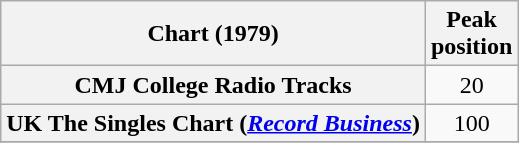<table class="wikitable plainrowheaders" style="text-align:center">
<tr>
<th>Chart (1979)</th>
<th>Peak<br>position</th>
</tr>
<tr>
<th scope="row">CMJ College Radio Tracks</th>
<td align="center">20</td>
</tr>
<tr>
<th scope="row">UK The Singles Chart (<em><a href='#'>Record Business</a></em>)</th>
<td style="text-align:center;">100</td>
</tr>
<tr>
</tr>
</table>
